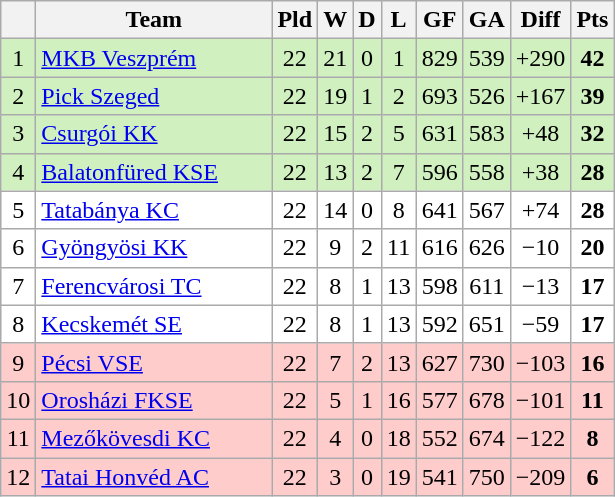<table class="wikitable sortable" style="text-align:center">
<tr>
<th></th>
<th width="150">Team</th>
<th>Pld</th>
<th>W</th>
<th>D</th>
<th>L</th>
<th>GF</th>
<th>GA</th>
<th>Diff</th>
<th>Pts</th>
</tr>
<tr style="background: #D0F0C0;">
<td>1</td>
<td align=left><a href='#'>MKB Veszprém</a></td>
<td>22</td>
<td>21</td>
<td>0</td>
<td>1</td>
<td>829</td>
<td>539</td>
<td>+290</td>
<td><strong>42</strong></td>
</tr>
<tr style="background: #D0F0C0;">
<td>2</td>
<td align=left><a href='#'>Pick Szeged</a></td>
<td>22</td>
<td>19</td>
<td>1</td>
<td>2</td>
<td>693</td>
<td>526</td>
<td>+167</td>
<td><strong>39</strong></td>
</tr>
<tr style="background: #D0F0C0;">
<td>3</td>
<td align=left><a href='#'>Csurgói KK</a></td>
<td>22</td>
<td>15</td>
<td>2</td>
<td>5</td>
<td>631</td>
<td>583</td>
<td>+48</td>
<td><strong>32</strong></td>
</tr>
<tr style="background: #D0F0C0;">
<td>4</td>
<td align=left><a href='#'>Balatonfüred KSE</a></td>
<td>22</td>
<td>13</td>
<td>2</td>
<td>7</td>
<td>596</td>
<td>558</td>
<td>+38</td>
<td><strong>28</strong></td>
</tr>
<tr style="background: #FFFFFF;">
<td>5</td>
<td align=left><a href='#'>Tatabánya KC</a></td>
<td>22</td>
<td>14</td>
<td>0</td>
<td>8</td>
<td>641</td>
<td>567</td>
<td>+74</td>
<td><strong>28</strong></td>
</tr>
<tr style="background: #FFFFFF;">
<td>6</td>
<td align=left><a href='#'>Gyöngyösi KK</a></td>
<td>22</td>
<td>9</td>
<td>2</td>
<td>11</td>
<td>616</td>
<td>626</td>
<td>−10</td>
<td><strong>20</strong></td>
</tr>
<tr style="background: #FFFFFF;">
<td>7</td>
<td align=left><a href='#'>Ferencvárosi TC</a></td>
<td>22</td>
<td>8</td>
<td>1</td>
<td>13</td>
<td>598</td>
<td>611</td>
<td>−13</td>
<td><strong>17</strong></td>
</tr>
<tr style="background: #FFFFFF;">
<td>8</td>
<td align=left><a href='#'>Kecskemét SE</a></td>
<td>22</td>
<td>8</td>
<td>1</td>
<td>13</td>
<td>592</td>
<td>651</td>
<td>−59</td>
<td><strong>17</strong></td>
</tr>
<tr style="background: #FFCCCC;">
<td>9</td>
<td align=left><a href='#'>Pécsi VSE</a></td>
<td>22</td>
<td>7</td>
<td>2</td>
<td>13</td>
<td>627</td>
<td>730</td>
<td>−103</td>
<td><strong>16</strong></td>
</tr>
<tr style="background: #FFCCCC;">
<td>10</td>
<td align=left><a href='#'>Orosházi FKSE</a></td>
<td>22</td>
<td>5</td>
<td>1</td>
<td>16</td>
<td>577</td>
<td>678</td>
<td>−101</td>
<td><strong>11</strong></td>
</tr>
<tr style="background: #FFCCCC;">
<td>11</td>
<td align=left><a href='#'>Mezőkövesdi KC</a></td>
<td>22</td>
<td>4</td>
<td>0</td>
<td>18</td>
<td>552</td>
<td>674</td>
<td>−122</td>
<td><strong>8</strong></td>
</tr>
<tr style="background: #FFCCCC;">
<td>12</td>
<td align=left><a href='#'>Tatai Honvéd AC</a></td>
<td>22</td>
<td>3</td>
<td>0</td>
<td>19</td>
<td>541</td>
<td>750</td>
<td>−209</td>
<td><strong>6</strong></td>
</tr>
</table>
